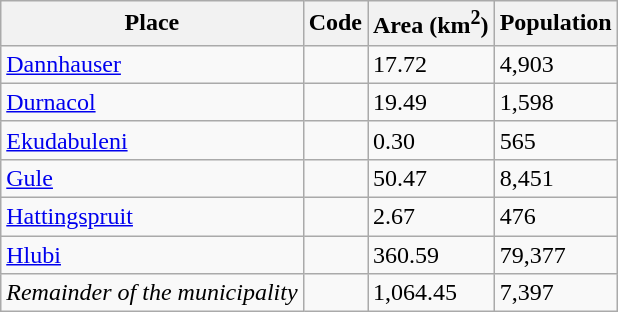<table class="wikitable sortable">
<tr>
<th>Place</th>
<th>Code</th>
<th>Area (km<sup>2</sup>)</th>
<th>Population</th>
</tr>
<tr>
<td><a href='#'>Dannhauser</a></td>
<td></td>
<td>17.72</td>
<td>4,903</td>
</tr>
<tr>
<td><a href='#'>Durnacol</a></td>
<td></td>
<td>19.49</td>
<td>1,598</td>
</tr>
<tr>
<td><a href='#'>Ekudabuleni</a></td>
<td></td>
<td>0.30</td>
<td>565</td>
</tr>
<tr>
<td><a href='#'>Gule</a></td>
<td></td>
<td>50.47</td>
<td>8,451</td>
</tr>
<tr>
<td><a href='#'>Hattingspruit</a></td>
<td></td>
<td>2.67</td>
<td>476</td>
</tr>
<tr>
<td><a href='#'>Hlubi</a></td>
<td></td>
<td>360.59</td>
<td>79,377</td>
</tr>
<tr>
<td><em>Remainder of the municipality</em></td>
<td></td>
<td>1,064.45</td>
<td>7,397</td>
</tr>
</table>
